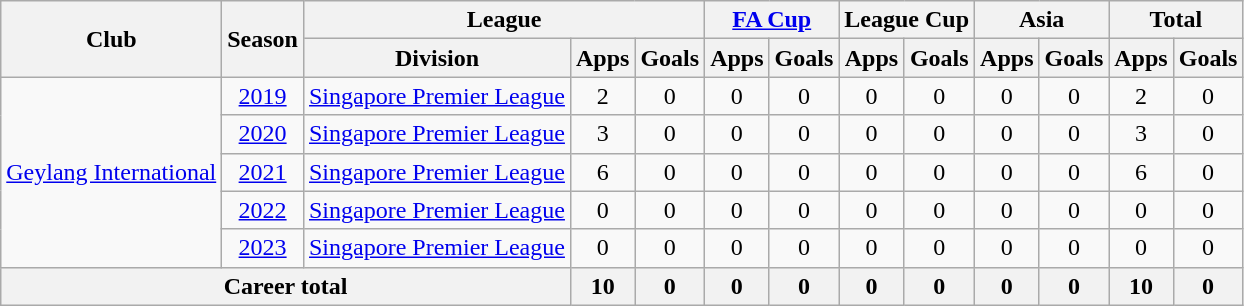<table class="wikitable" style="text-align: center">
<tr>
<th rowspan="2">Club</th>
<th rowspan="2">Season</th>
<th colspan="3">League</th>
<th colspan="2"><a href='#'>FA Cup</a></th>
<th colspan="2">League Cup</th>
<th colspan="2">Asia</th>
<th colspan="2">Total</th>
</tr>
<tr>
<th>Division</th>
<th>Apps</th>
<th>Goals</th>
<th>Apps</th>
<th>Goals</th>
<th>Apps</th>
<th>Goals</th>
<th>Apps</th>
<th>Goals</th>
<th>Apps</th>
<th>Goals</th>
</tr>
<tr>
<td rowspan="5"><a href='#'>Geylang International</a></td>
<td><a href='#'>2019</a></td>
<td><a href='#'>Singapore Premier League</a></td>
<td>2</td>
<td>0</td>
<td>0</td>
<td>0</td>
<td>0</td>
<td>0</td>
<td>0</td>
<td>0</td>
<td>2</td>
<td>0</td>
</tr>
<tr>
<td><a href='#'>2020</a></td>
<td><a href='#'>Singapore Premier League</a></td>
<td>3</td>
<td>0</td>
<td>0</td>
<td>0</td>
<td>0</td>
<td>0</td>
<td>0</td>
<td>0</td>
<td>3</td>
<td>0</td>
</tr>
<tr>
<td><a href='#'>2021</a></td>
<td><a href='#'>Singapore Premier League</a></td>
<td>6</td>
<td>0</td>
<td>0</td>
<td>0</td>
<td>0</td>
<td>0</td>
<td>0</td>
<td>0</td>
<td>6</td>
<td>0</td>
</tr>
<tr>
<td><a href='#'>2022</a></td>
<td><a href='#'>Singapore Premier League</a></td>
<td>0</td>
<td>0</td>
<td>0</td>
<td>0</td>
<td>0</td>
<td>0</td>
<td>0</td>
<td>0</td>
<td>0</td>
<td>0</td>
</tr>
<tr>
<td><a href='#'>2023</a></td>
<td><a href='#'>Singapore Premier League</a></td>
<td>0</td>
<td>0</td>
<td>0</td>
<td>0</td>
<td>0</td>
<td>0</td>
<td>0</td>
<td>0</td>
<td>0</td>
<td>0</td>
</tr>
<tr>
<th colspan=3>Career total</th>
<th>10</th>
<th>0</th>
<th>0</th>
<th>0</th>
<th>0</th>
<th>0</th>
<th>0</th>
<th>0</th>
<th>10</th>
<th>0</th>
</tr>
</table>
